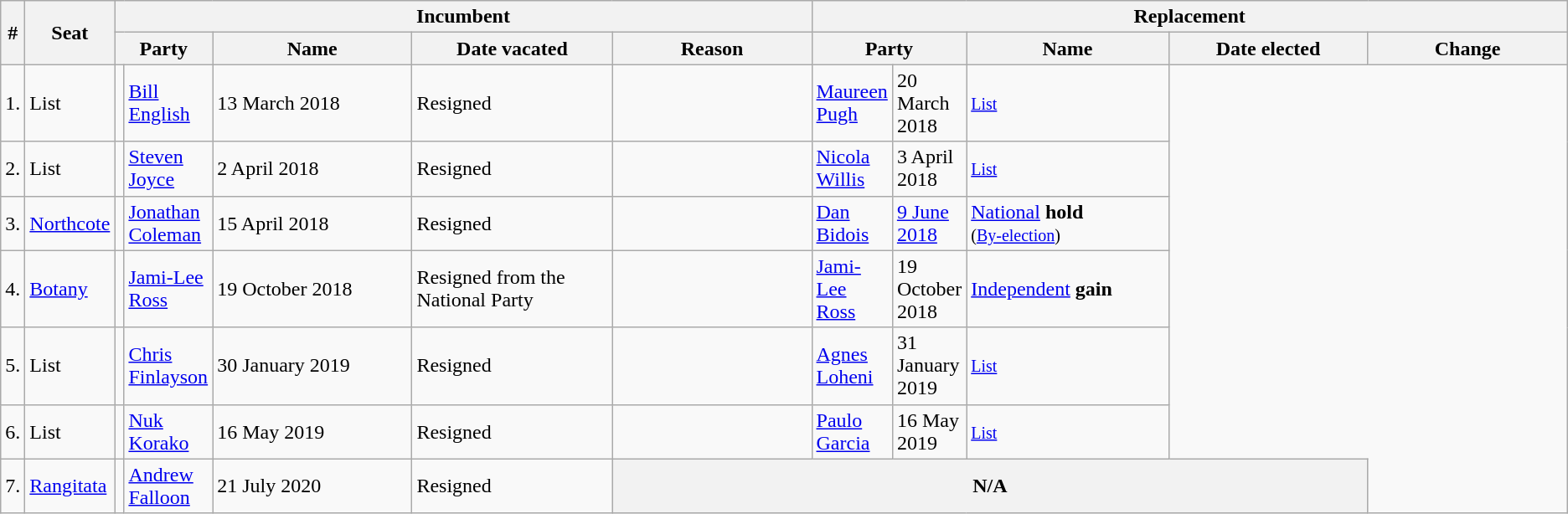<table class="wikitable">
<tr>
<th rowspan="2">#</th>
<th rowspan="2">Seat</th>
<th colspan="5">Incumbent</th>
<th colspan="5">Replacement</th>
</tr>
<tr>
<th colspan="2">Party</th>
<th style="width:10em;">Name</th>
<th style="width:10em;">Date vacated</th>
<th style="width:10em;">Reason</th>
<th colspan="2">Party</th>
<th style="width:10em;">Name</th>
<th style="width:10em;">Date elected</th>
<th style="width:10em;">Change</th>
</tr>
<tr>
<td>1.</td>
<td>List</td>
<td></td>
<td><a href='#'>Bill English</a></td>
<td>13 March 2018 </td>
<td>Resigned</td>
<td></td>
<td><a href='#'>Maureen Pugh</a></td>
<td>20 March 2018 </td>
<td><small><a href='#'>List</a></small></td>
</tr>
<tr>
<td>2.</td>
<td>List</td>
<td></td>
<td><a href='#'>Steven Joyce</a></td>
<td>2 April 2018 </td>
<td>Resigned</td>
<td></td>
<td><a href='#'>Nicola Willis</a></td>
<td>3 April 2018</td>
<td><small><a href='#'>List</a></small></td>
</tr>
<tr>
<td>3.</td>
<td><a href='#'>Northcote</a></td>
<td></td>
<td><a href='#'>Jonathan Coleman</a></td>
<td>15 April 2018 </td>
<td>Resigned</td>
<td></td>
<td><a href='#'>Dan Bidois</a></td>
<td><a href='#'>9 June 2018</a></td>
<td><a href='#'>National</a> <strong>hold</strong><br><small>(<a href='#'>By-election</a>)</small></td>
</tr>
<tr>
<td>4.</td>
<td><a href='#'>Botany</a></td>
<td></td>
<td><a href='#'>Jami-Lee Ross</a></td>
<td>19 October 2018 </td>
<td>Resigned from the National Party</td>
<td></td>
<td><a href='#'>Jami-Lee Ross</a></td>
<td>19 October 2018</td>
<td><a href='#'>Independent</a> <strong>gain</strong></td>
</tr>
<tr>
<td>5.</td>
<td>List</td>
<td></td>
<td><a href='#'>Chris Finlayson</a></td>
<td>30 January 2019</td>
<td>Resigned</td>
<td></td>
<td><a href='#'>Agnes Loheni</a></td>
<td>31 January 2019</td>
<td><small><a href='#'>List</a></small></td>
</tr>
<tr>
<td>6.</td>
<td>List</td>
<td></td>
<td><a href='#'>Nuk Korako</a></td>
<td>16 May 2019</td>
<td>Resigned</td>
<td></td>
<td><a href='#'>Paulo Garcia</a></td>
<td>16 May 2019</td>
<td><small><a href='#'>List</a></small></td>
</tr>
<tr>
<td>7.</td>
<td><a href='#'>Rangitata</a></td>
<td></td>
<td><a href='#'>Andrew Falloon</a></td>
<td>21 July 2020</td>
<td>Resigned</td>
<th align=center colspan="5">N/A</th>
</tr>
</table>
